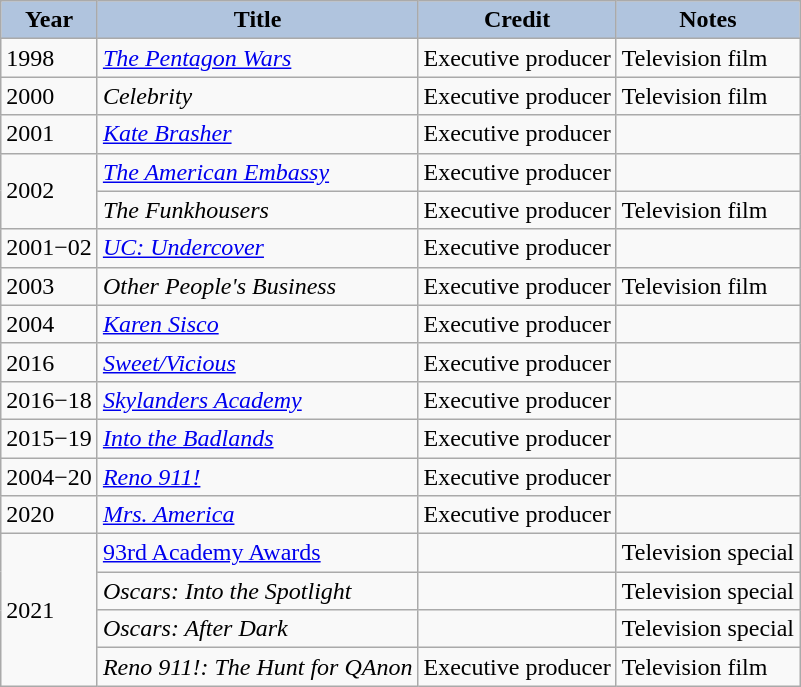<table class="wikitable">
<tr>
<th style="background:#B0C4DE;">Year</th>
<th style="background:#B0C4DE;">Title</th>
<th style="background:#B0C4DE;">Credit</th>
<th style="background:#B0C4DE;">Notes</th>
</tr>
<tr>
<td>1998</td>
<td><em><a href='#'>The Pentagon Wars</a></em></td>
<td>Executive producer</td>
<td>Television film</td>
</tr>
<tr>
<td>2000</td>
<td><em>Celebrity</em></td>
<td>Executive producer</td>
<td>Television film</td>
</tr>
<tr>
<td>2001</td>
<td><em><a href='#'>Kate Brasher</a></em></td>
<td>Executive producer</td>
<td></td>
</tr>
<tr>
<td rowspan=2>2002</td>
<td><em><a href='#'>The American Embassy</a></em></td>
<td>Executive producer</td>
<td></td>
</tr>
<tr>
<td><em>The Funkhousers</em></td>
<td>Executive producer</td>
<td>Television film</td>
</tr>
<tr>
<td>2001−02</td>
<td><em><a href='#'>UC: Undercover</a></em></td>
<td>Executive producer</td>
<td></td>
</tr>
<tr>
<td>2003</td>
<td><em>Other People's Business</em></td>
<td>Executive producer</td>
<td>Television film</td>
</tr>
<tr>
<td>2004</td>
<td><em><a href='#'>Karen Sisco</a></em></td>
<td>Executive producer</td>
<td></td>
</tr>
<tr>
<td>2016</td>
<td><em><a href='#'>Sweet/Vicious</a></em></td>
<td>Executive producer</td>
<td></td>
</tr>
<tr>
<td>2016−18</td>
<td><em><a href='#'>Skylanders Academy</a></em></td>
<td>Executive producer</td>
<td></td>
</tr>
<tr>
<td>2015−19</td>
<td><em><a href='#'>Into the Badlands</a></em></td>
<td>Executive producer</td>
<td></td>
</tr>
<tr>
<td>2004−20</td>
<td><em><a href='#'>Reno 911!</a></em></td>
<td>Executive producer</td>
<td></td>
</tr>
<tr>
<td>2020</td>
<td><em><a href='#'>Mrs. America</a></em></td>
<td>Executive producer</td>
<td></td>
</tr>
<tr>
<td rowspan=4>2021</td>
<td><a href='#'>93rd Academy Awards</a></td>
<td></td>
<td>Television special</td>
</tr>
<tr>
<td><em>Oscars: Into the Spotlight</em></td>
<td></td>
<td>Television special</td>
</tr>
<tr>
<td><em>Oscars: After Dark</em></td>
<td></td>
<td>Television special</td>
</tr>
<tr>
<td><em>Reno 911!: The Hunt for QAnon</em></td>
<td>Executive producer</td>
<td>Television film</td>
</tr>
</table>
